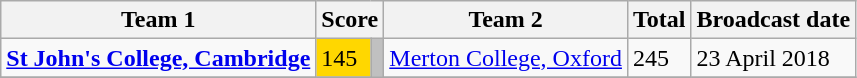<table class="wikitable">
<tr>
<th>Team 1</th>
<th colspan="2">Score</th>
<th>Team 2</th>
<th>Total</th>
<th>Broadcast date</th>
</tr>
<tr>
<td><strong><a href='#'>St John's College, Cambridge</a></strong></td>
<td style="background:gold">145</td>
<td style="background:silver"></td>
<td><a href='#'>Merton College, Oxford</a></td>
<td>245</td>
<td>23 April 2018</td>
</tr>
<tr>
</tr>
</table>
